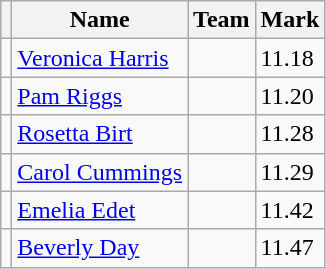<table class=wikitable>
<tr>
<th></th>
<th>Name</th>
<th>Team</th>
<th>Mark</th>
</tr>
<tr>
<td></td>
<td><a href='#'>Veronica Harris</a></td>
<td></td>
<td>11.18</td>
</tr>
<tr>
<td></td>
<td><a href='#'>Pam Riggs</a></td>
<td></td>
<td>11.20</td>
</tr>
<tr>
<td></td>
<td><a href='#'>Rosetta Birt</a></td>
<td></td>
<td>11.28</td>
</tr>
<tr>
<td></td>
<td><a href='#'>Carol Cummings</a></td>
<td></td>
<td>11.29</td>
</tr>
<tr>
<td></td>
<td><a href='#'>Emelia Edet</a></td>
<td></td>
<td>11.42</td>
</tr>
<tr>
<td></td>
<td><a href='#'>Beverly Day</a></td>
<td></td>
<td>11.47</td>
</tr>
</table>
